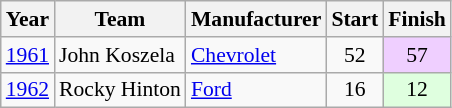<table class="wikitable" style="font-size: 90%;">
<tr>
<th>Year</th>
<th>Team</th>
<th>Manufacturer</th>
<th>Start</th>
<th>Finish</th>
</tr>
<tr>
<td><a href='#'>1961</a></td>
<td>John Koszela</td>
<td><a href='#'>Chevrolet</a></td>
<td align=center>52</td>
<td align=center style="background:#EFCFFF;">57</td>
</tr>
<tr>
<td><a href='#'>1962</a></td>
<td>Rocky Hinton</td>
<td><a href='#'>Ford</a></td>
<td align=center>16</td>
<td align=center style="background:#DFFFDF;">12</td>
</tr>
</table>
